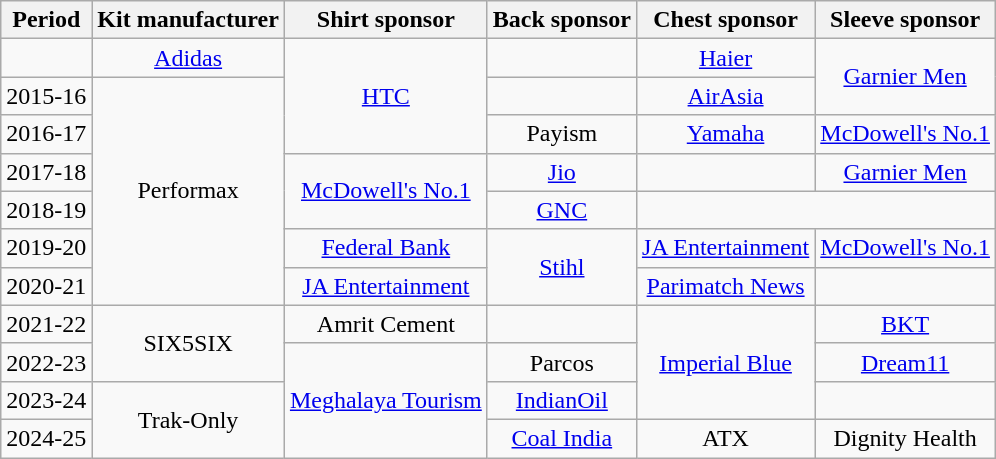<table class="wikitable" style="text-align:center;margin-left:1em;float:center">
<tr>
<th>Period</th>
<th>Kit manufacturer</th>
<th>Shirt sponsor</th>
<th>Back sponsor</th>
<th>Chest sponsor</th>
<th>Sleeve sponsor</th>
</tr>
<tr>
<td></td>
<td><a href='#'>Adidas</a></td>
<td rowspan=3><a href='#'>HTC</a></td>
<td></td>
<td><a href='#'>Haier</a></td>
<td rowspan=2><a href='#'>Garnier Men</a></td>
</tr>
<tr>
<td>2015-16</td>
<td rowspan="6">Performax</td>
<td></td>
<td><a href='#'>AirAsia</a></td>
</tr>
<tr>
<td>2016-17</td>
<td>Payism</td>
<td><a href='#'>Yamaha</a></td>
<td><a href='#'>McDowell's No.1</a></td>
</tr>
<tr>
<td>2017-18</td>
<td rowspan="2"><a href='#'>McDowell's No.1</a></td>
<td><a href='#'>Jio</a></td>
<td></td>
<td><a href='#'>Garnier Men</a></td>
</tr>
<tr>
<td>2018-19</td>
<td><a href='#'>GNC</a></td>
<td colspan="2"></td>
</tr>
<tr>
<td>2019-20</td>
<td><a href='#'>Federal Bank</a></td>
<td rowspan="2"><a href='#'>Stihl</a></td>
<td><a href='#'>JA Entertainment</a></td>
<td><a href='#'>McDowell's No.1</a></td>
</tr>
<tr>
<td>2020-21</td>
<td><a href='#'>JA Entertainment</a></td>
<td><a href='#'>Parimatch News</a></td>
<td></td>
</tr>
<tr>
<td>2021-22</td>
<td rowspan="2">SIX5SIX</td>
<td>Amrit Cement</td>
<td></td>
<td rowspan="3"><a href='#'>Imperial Blue</a></td>
<td><a href='#'>BKT</a></td>
</tr>
<tr>
<td>2022-23</td>
<td rowspan="3"><a href='#'>Meghalaya Tourism</a></td>
<td>Parcos</td>
<td><a href='#'>Dream11</a></td>
</tr>
<tr>
<td>2023-24</td>
<td rowspan="2">Trak-Only</td>
<td><a href='#'>IndianOil</a></td>
<td></td>
</tr>
<tr>
<td>2024-25</td>
<td><a href='#'>Coal India</a></td>
<td>ATX</td>
<td>Dignity Health</td>
</tr>
</table>
